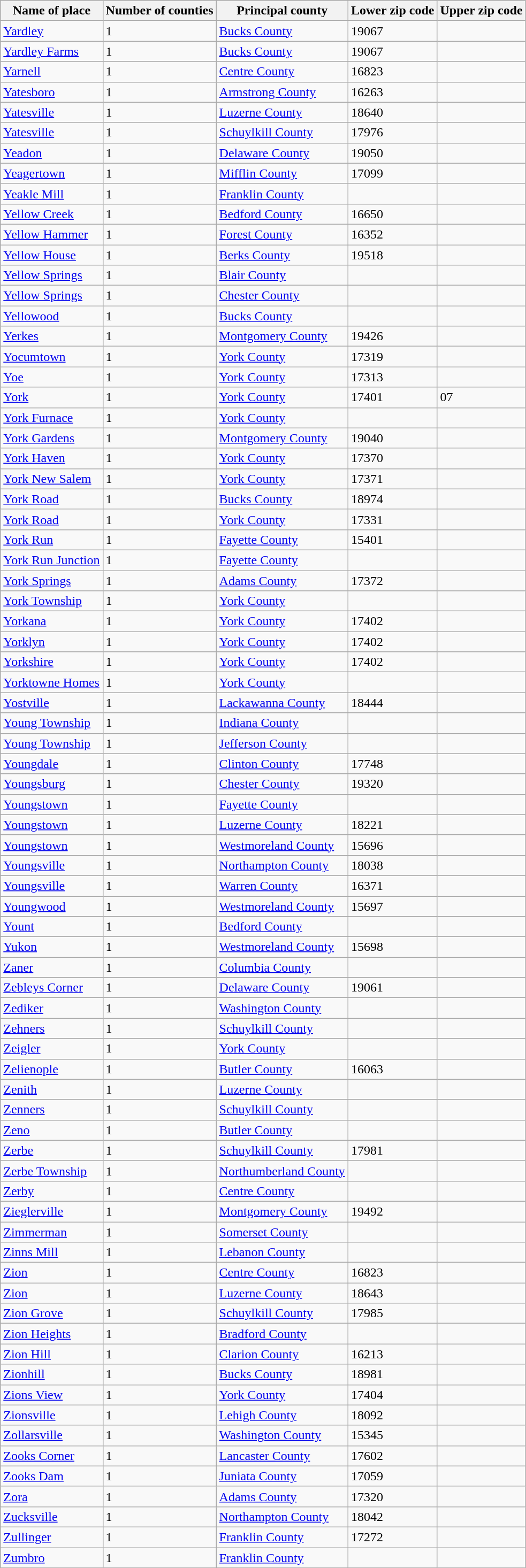<table class="wikitable">
<tr>
<th>Name of place</th>
<th>Number of counties</th>
<th>Principal county</th>
<th>Lower zip code</th>
<th>Upper zip code</th>
</tr>
<tr --->
<td><a href='#'>Yardley</a></td>
<td>1</td>
<td><a href='#'>Bucks County</a></td>
<td>19067</td>
<td> </td>
</tr>
<tr --->
<td><a href='#'>Yardley Farms</a></td>
<td>1</td>
<td><a href='#'>Bucks County</a></td>
<td>19067</td>
<td> </td>
</tr>
<tr --->
<td><a href='#'>Yarnell</a></td>
<td>1</td>
<td><a href='#'>Centre County</a></td>
<td>16823</td>
<td> </td>
</tr>
<tr --->
<td><a href='#'>Yatesboro</a></td>
<td>1</td>
<td><a href='#'>Armstrong County</a></td>
<td>16263</td>
<td> </td>
</tr>
<tr --->
<td><a href='#'>Yatesville</a></td>
<td>1</td>
<td><a href='#'>Luzerne County</a></td>
<td>18640</td>
<td> </td>
</tr>
<tr --->
<td><a href='#'>Yatesville</a></td>
<td>1</td>
<td><a href='#'>Schuylkill County</a></td>
<td>17976</td>
<td> </td>
</tr>
<tr --->
<td><a href='#'>Yeadon</a></td>
<td>1</td>
<td><a href='#'>Delaware County</a></td>
<td>19050</td>
<td> </td>
</tr>
<tr --->
<td><a href='#'>Yeagertown</a></td>
<td>1</td>
<td><a href='#'>Mifflin County</a></td>
<td>17099</td>
<td> </td>
</tr>
<tr --->
<td><a href='#'>Yeakle Mill</a></td>
<td>1</td>
<td><a href='#'>Franklin County</a></td>
<td> </td>
<td> </td>
</tr>
<tr --->
<td><a href='#'>Yellow Creek</a></td>
<td>1</td>
<td><a href='#'>Bedford County</a></td>
<td>16650</td>
<td> </td>
</tr>
<tr --->
<td><a href='#'>Yellow Hammer</a></td>
<td>1</td>
<td><a href='#'>Forest County</a></td>
<td>16352</td>
<td> </td>
</tr>
<tr --->
<td><a href='#'>Yellow House</a></td>
<td>1</td>
<td><a href='#'>Berks County</a></td>
<td>19518</td>
<td> </td>
</tr>
<tr --->
<td><a href='#'>Yellow Springs</a></td>
<td>1</td>
<td><a href='#'>Blair County</a></td>
<td> </td>
<td> </td>
</tr>
<tr --->
<td><a href='#'>Yellow Springs</a></td>
<td>1</td>
<td><a href='#'>Chester County</a></td>
<td> </td>
<td> </td>
</tr>
<tr --->
<td><a href='#'>Yellowood</a></td>
<td>1</td>
<td><a href='#'>Bucks County</a></td>
<td> </td>
<td> </td>
</tr>
<tr --->
<td><a href='#'>Yerkes</a></td>
<td>1</td>
<td><a href='#'>Montgomery County</a></td>
<td>19426</td>
<td> </td>
</tr>
<tr --->
<td><a href='#'>Yocumtown</a></td>
<td>1</td>
<td><a href='#'>York County</a></td>
<td>17319</td>
<td> </td>
</tr>
<tr --->
<td><a href='#'>Yoe</a></td>
<td>1</td>
<td><a href='#'>York County</a></td>
<td>17313</td>
<td> </td>
</tr>
<tr --->
<td><a href='#'>York</a></td>
<td>1</td>
<td><a href='#'>York County</a></td>
<td>17401</td>
<td>07</td>
</tr>
<tr --->
<td><a href='#'>York Furnace</a></td>
<td>1</td>
<td><a href='#'>York County</a></td>
<td> </td>
<td> </td>
</tr>
<tr --->
<td><a href='#'>York Gardens</a></td>
<td>1</td>
<td><a href='#'>Montgomery County</a></td>
<td>19040</td>
<td> </td>
</tr>
<tr --->
<td><a href='#'>York Haven</a></td>
<td>1</td>
<td><a href='#'>York County</a></td>
<td>17370</td>
<td> </td>
</tr>
<tr --->
<td><a href='#'>York New Salem</a></td>
<td>1</td>
<td><a href='#'>York County</a></td>
<td>17371</td>
<td> </td>
</tr>
<tr --->
<td><a href='#'>York Road</a></td>
<td>1</td>
<td><a href='#'>Bucks County</a></td>
<td>18974</td>
<td> </td>
</tr>
<tr --->
<td><a href='#'>York Road</a></td>
<td>1</td>
<td><a href='#'>York County</a></td>
<td>17331</td>
<td> </td>
</tr>
<tr --->
<td><a href='#'>York Run</a></td>
<td>1</td>
<td><a href='#'>Fayette County</a></td>
<td>15401</td>
<td> </td>
</tr>
<tr --->
<td><a href='#'>York Run Junction</a></td>
<td>1</td>
<td><a href='#'>Fayette County</a></td>
<td> </td>
<td> </td>
</tr>
<tr --->
<td><a href='#'>York Springs</a></td>
<td>1</td>
<td><a href='#'>Adams County</a></td>
<td>17372</td>
<td> </td>
</tr>
<tr --->
<td><a href='#'>York Township</a></td>
<td>1</td>
<td><a href='#'>York County</a></td>
<td> </td>
<td> </td>
</tr>
<tr --->
<td><a href='#'>Yorkana</a></td>
<td>1</td>
<td><a href='#'>York County</a></td>
<td>17402</td>
<td> </td>
</tr>
<tr --->
<td><a href='#'>Yorklyn</a></td>
<td>1</td>
<td><a href='#'>York County</a></td>
<td>17402</td>
<td> </td>
</tr>
<tr --->
<td><a href='#'>Yorkshire</a></td>
<td>1</td>
<td><a href='#'>York County</a></td>
<td>17402</td>
<td> </td>
</tr>
<tr --->
<td><a href='#'>Yorktowne Homes</a></td>
<td>1</td>
<td><a href='#'>York County</a></td>
<td> </td>
<td> </td>
</tr>
<tr --->
<td><a href='#'>Yostville</a></td>
<td>1</td>
<td><a href='#'>Lackawanna County</a></td>
<td>18444</td>
<td> </td>
</tr>
<tr --->
<td><a href='#'>Young Township</a></td>
<td>1</td>
<td><a href='#'>Indiana County</a></td>
<td> </td>
<td> </td>
</tr>
<tr --->
<td><a href='#'>Young Township</a></td>
<td>1</td>
<td><a href='#'>Jefferson County</a></td>
<td> </td>
<td> </td>
</tr>
<tr --->
<td><a href='#'>Youngdale</a></td>
<td>1</td>
<td><a href='#'>Clinton County</a></td>
<td>17748</td>
<td> </td>
</tr>
<tr --->
<td><a href='#'>Youngsburg</a></td>
<td>1</td>
<td><a href='#'>Chester County</a></td>
<td>19320</td>
<td> </td>
</tr>
<tr --->
<td><a href='#'>Youngstown</a></td>
<td>1</td>
<td><a href='#'>Fayette County</a></td>
<td> </td>
<td> </td>
</tr>
<tr --->
<td><a href='#'>Youngstown</a></td>
<td>1</td>
<td><a href='#'>Luzerne County</a></td>
<td>18221</td>
<td> </td>
</tr>
<tr --->
<td><a href='#'>Youngstown</a></td>
<td>1</td>
<td><a href='#'>Westmoreland County</a></td>
<td>15696</td>
<td> </td>
</tr>
<tr --->
<td><a href='#'>Youngsville</a></td>
<td>1</td>
<td><a href='#'>Northampton County</a></td>
<td>18038</td>
<td> </td>
</tr>
<tr --->
<td><a href='#'>Youngsville</a></td>
<td>1</td>
<td><a href='#'>Warren County</a></td>
<td>16371</td>
<td> </td>
</tr>
<tr --->
<td><a href='#'>Youngwood</a></td>
<td>1</td>
<td><a href='#'>Westmoreland County</a></td>
<td>15697</td>
<td> </td>
</tr>
<tr --->
<td><a href='#'>Yount</a></td>
<td>1</td>
<td><a href='#'>Bedford County</a></td>
<td> </td>
<td> </td>
</tr>
<tr --->
<td><a href='#'>Yukon</a></td>
<td>1</td>
<td><a href='#'>Westmoreland County</a></td>
<td>15698</td>
<td> </td>
</tr>
<tr --->
<td><a href='#'>Zaner</a></td>
<td>1</td>
<td><a href='#'>Columbia County</a></td>
<td> </td>
<td> </td>
</tr>
<tr --->
<td><a href='#'>Zebleys Corner</a></td>
<td>1</td>
<td><a href='#'>Delaware County</a></td>
<td>19061</td>
<td> </td>
</tr>
<tr --->
<td><a href='#'>Zediker</a></td>
<td>1</td>
<td><a href='#'>Washington County</a></td>
<td> </td>
<td> </td>
</tr>
<tr --->
<td><a href='#'>Zehners</a></td>
<td>1</td>
<td><a href='#'>Schuylkill County</a></td>
<td> </td>
<td> </td>
</tr>
<tr --->
<td><a href='#'>Zeigler</a></td>
<td>1</td>
<td><a href='#'>York County</a></td>
<td> </td>
<td> </td>
</tr>
<tr --->
<td><a href='#'>Zelienople</a></td>
<td>1</td>
<td><a href='#'>Butler County</a></td>
<td>16063</td>
<td> </td>
</tr>
<tr --->
<td><a href='#'>Zenith</a></td>
<td>1</td>
<td><a href='#'>Luzerne County</a></td>
<td> </td>
<td> </td>
</tr>
<tr --->
<td><a href='#'>Zenners</a></td>
<td>1</td>
<td><a href='#'>Schuylkill County</a></td>
<td> </td>
<td> </td>
</tr>
<tr --->
<td><a href='#'>Zeno</a></td>
<td>1</td>
<td><a href='#'>Butler County</a></td>
<td> </td>
<td> </td>
</tr>
<tr --->
<td><a href='#'>Zerbe</a></td>
<td>1</td>
<td><a href='#'>Schuylkill County</a></td>
<td>17981</td>
<td> </td>
</tr>
<tr --->
<td><a href='#'>Zerbe Township</a></td>
<td>1</td>
<td><a href='#'>Northumberland County</a></td>
<td> </td>
<td> </td>
</tr>
<tr --->
<td><a href='#'>Zerby</a></td>
<td>1</td>
<td><a href='#'>Centre County</a></td>
<td> </td>
<td> </td>
</tr>
<tr --->
<td><a href='#'>Zieglerville</a></td>
<td>1</td>
<td><a href='#'>Montgomery County</a></td>
<td>19492</td>
<td> </td>
</tr>
<tr --->
<td><a href='#'>Zimmerman</a></td>
<td>1</td>
<td><a href='#'>Somerset County</a></td>
<td> </td>
<td> </td>
</tr>
<tr --->
<td><a href='#'>Zinns Mill</a></td>
<td>1</td>
<td><a href='#'>Lebanon County</a></td>
<td> </td>
<td> </td>
</tr>
<tr --->
<td><a href='#'>Zion</a></td>
<td>1</td>
<td><a href='#'>Centre County</a></td>
<td>16823</td>
<td> </td>
</tr>
<tr --->
<td><a href='#'>Zion</a></td>
<td>1</td>
<td><a href='#'>Luzerne County</a></td>
<td>18643</td>
<td> </td>
</tr>
<tr --->
<td><a href='#'>Zion Grove</a></td>
<td>1</td>
<td><a href='#'>Schuylkill County</a></td>
<td>17985</td>
<td> </td>
</tr>
<tr --->
<td><a href='#'>Zion Heights</a></td>
<td>1</td>
<td><a href='#'>Bradford County</a></td>
<td> </td>
<td> </td>
</tr>
<tr --->
<td><a href='#'>Zion Hill</a></td>
<td>1</td>
<td><a href='#'>Clarion County</a></td>
<td>16213</td>
<td> </td>
</tr>
<tr --->
<td><a href='#'>Zionhill</a></td>
<td>1</td>
<td><a href='#'>Bucks County</a></td>
<td>18981</td>
<td> </td>
</tr>
<tr --->
<td><a href='#'>Zions View</a></td>
<td>1</td>
<td><a href='#'>York County</a></td>
<td>17404</td>
<td> </td>
</tr>
<tr --->
<td><a href='#'>Zionsville</a></td>
<td>1</td>
<td><a href='#'>Lehigh County</a></td>
<td>18092</td>
<td> </td>
</tr>
<tr --->
<td><a href='#'>Zollarsville</a></td>
<td>1</td>
<td><a href='#'>Washington County</a></td>
<td>15345</td>
<td> </td>
</tr>
<tr --->
<td><a href='#'>Zooks Corner</a></td>
<td>1</td>
<td><a href='#'>Lancaster County</a></td>
<td>17602</td>
<td> </td>
</tr>
<tr --->
<td><a href='#'>Zooks Dam</a></td>
<td>1</td>
<td><a href='#'>Juniata County</a></td>
<td>17059</td>
<td> </td>
</tr>
<tr --->
<td><a href='#'>Zora</a></td>
<td>1</td>
<td><a href='#'>Adams County</a></td>
<td>17320</td>
<td> </td>
</tr>
<tr --->
<td><a href='#'>Zucksville</a></td>
<td>1</td>
<td><a href='#'>Northampton County</a></td>
<td>18042</td>
<td> </td>
</tr>
<tr --->
<td><a href='#'>Zullinger</a></td>
<td>1</td>
<td><a href='#'>Franklin County</a></td>
<td>17272</td>
<td> </td>
</tr>
<tr --->
<td><a href='#'>Zumbro</a></td>
<td>1</td>
<td><a href='#'>Franklin County</a></td>
<td> </td>
<td> </td>
</tr>
</table>
